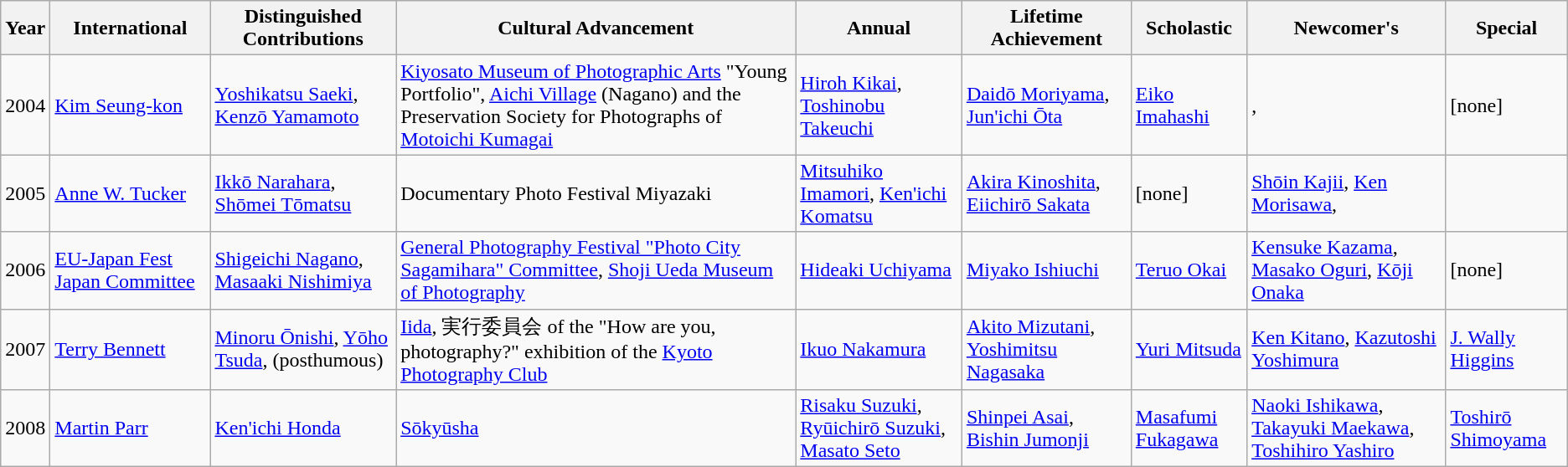<table class="wikitable">
<tr>
<th>Year</th>
<th>International</th>
<th>Distinguished Contributions</th>
<th>Cultural Advancement</th>
<th>Annual</th>
<th>Lifetime Achievement</th>
<th>Scholastic</th>
<th>Newcomer's</th>
<th>Special</th>
</tr>
<tr>
<td>2004</td>
<td><a href='#'>Kim Seung-kon</a></td>
<td><a href='#'>Yoshikatsu Saeki</a>, <a href='#'>Kenzō Yamamoto</a></td>
<td><a href='#'>Kiyosato Museum of Photographic Arts</a> "Young Portfolio", <a href='#'>Aichi Village</a> (Nagano) and the Preservation Society for Photographs of <a href='#'>Motoichi Kumagai</a></td>
<td><a href='#'>Hiroh Kikai</a>, <a href='#'>Toshinobu Takeuchi</a></td>
<td><a href='#'>Daidō Moriyama</a>, <a href='#'>Jun'ichi Ōta</a></td>
<td><a href='#'>Eiko Imahashi</a></td>
<td>, </td>
<td>[none]</td>
</tr>
<tr>
<td>2005</td>
<td><a href='#'>Anne W. Tucker</a></td>
<td><a href='#'>Ikkō Narahara</a>, <a href='#'>Shōmei Tōmatsu</a></td>
<td>Documentary Photo Festival Miyazaki</td>
<td><a href='#'>Mitsuhiko Imamori</a>, <a href='#'>Ken'ichi Komatsu</a></td>
<td><a href='#'>Akira Kinoshita</a>, <a href='#'>Eiichirō Sakata</a></td>
<td>[none]</td>
<td><a href='#'>Shōin Kajii</a>, <a href='#'>Ken Morisawa</a>, </td>
<td></td>
</tr>
<tr>
<td>2006</td>
<td><a href='#'>EU-Japan Fest Japan Committee</a></td>
<td><a href='#'>Shigeichi Nagano</a>, <a href='#'>Masaaki Nishimiya</a></td>
<td><a href='#'>General Photography Festival "Photo City Sagamihara" Committee</a>, <a href='#'>Shoji Ueda Museum of Photography</a></td>
<td><a href='#'>Hideaki Uchiyama</a></td>
<td><a href='#'>Miyako Ishiuchi</a></td>
<td><a href='#'>Teruo Okai</a></td>
<td><a href='#'>Kensuke Kazama</a>, <a href='#'>Masako Oguri</a>, <a href='#'>Kōji Onaka</a></td>
<td>[none]</td>
</tr>
<tr>
<td>2007</td>
<td><a href='#'>Terry Bennett</a></td>
<td><a href='#'>Minoru Ōnishi</a>, <a href='#'>Yōho Tsuda</a>,  (posthumous)</td>
<td><a href='#'>Iida</a>, 実行委員会 of the "How are you, photography?" exhibition of the <a href='#'>Kyoto Photography Club</a></td>
<td><a href='#'>Ikuo Nakamura</a></td>
<td><a href='#'>Akito Mizutani</a>, <a href='#'>Yoshimitsu Nagasaka</a></td>
<td><a href='#'>Yuri Mitsuda</a></td>
<td><a href='#'>Ken Kitano</a>, <a href='#'>Kazutoshi Yoshimura</a></td>
<td><a href='#'>J. Wally Higgins</a></td>
</tr>
<tr>
<td>2008</td>
<td><a href='#'>Martin Parr</a></td>
<td><a href='#'>Ken'ichi Honda</a></td>
<td><a href='#'>Sōkyūsha</a></td>
<td><a href='#'>Risaku Suzuki</a>, <a href='#'>Ryūichirō Suzuki</a>, <a href='#'>Masato Seto</a></td>
<td><a href='#'>Shinpei Asai</a>, <a href='#'>Bishin Jumonji</a></td>
<td><a href='#'>Masafumi Fukagawa</a></td>
<td><a href='#'>Naoki Ishikawa</a>, <a href='#'>Takayuki Maekawa</a>, <a href='#'>Toshihiro Yashiro</a></td>
<td><a href='#'>Toshirō Shimoyama</a></td>
</tr>
</table>
